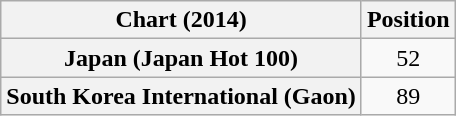<table class="wikitable plainrowheaders">
<tr>
<th scope="col">Chart (2014)</th>
<th scope="col">Position</th>
</tr>
<tr>
<th scope="row">Japan (Japan Hot 100)</th>
<td style="text-align:center;">52</td>
</tr>
<tr>
<th scope="row">South Korea International (Gaon)</th>
<td style="text-align:center;">89</td>
</tr>
</table>
